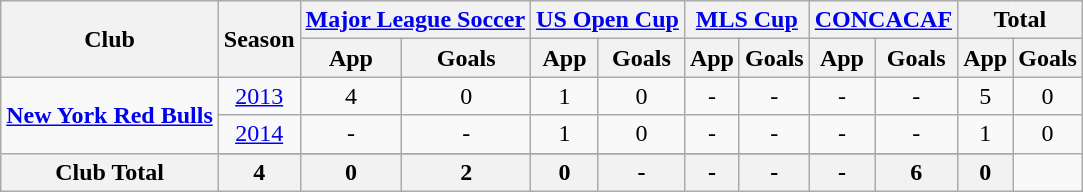<table class="wikitable">
<tr style="background:beige">
<th rowspan="2">Club</th>
<th rowspan="2">Season</th>
<th colspan="2"><a href='#'>Major League Soccer</a></th>
<th colspan="2"><a href='#'>US Open Cup</a></th>
<th colspan="2"><a href='#'>MLS Cup</a></th>
<th colspan="2"><a href='#'>CONCACAF</a></th>
<th colspan="2">Total</th>
</tr>
<tr style="background:beige">
<th>App</th>
<th>Goals</th>
<th>App</th>
<th>Goals</th>
<th>App</th>
<th>Goals</th>
<th>App</th>
<th>Goals</th>
<th>App</th>
<th>Goals</th>
</tr>
<tr>
<td rowspan="3" align=center valign=center><strong><a href='#'>New York Red Bulls</a></strong><br></td>
<td align="center"><a href='#'>2013</a></td>
<td align="center">4</td>
<td align="center">0</td>
<td align="center">1</td>
<td align="center">0</td>
<td align="center">-</td>
<td align="center">-</td>
<td align="center">-</td>
<td align="center">-</td>
<td align="center">5</td>
<td align="center">0</td>
</tr>
<tr>
<td align="center"><a href='#'>2014</a></td>
<td align="center">-</td>
<td align="center">-</td>
<td align="center">1</td>
<td align="center">0</td>
<td align="center">-</td>
<td align="center">-</td>
<td align="center">-</td>
<td align="center">-</td>
<td align="center">1</td>
<td align="center">0</td>
</tr>
<tr>
</tr>
<tr style="background:lemonchiffon">
<th colspan="1" align="left">Club Total</th>
<th>4</th>
<th>0</th>
<th>2</th>
<th>0</th>
<th>-</th>
<th>-</th>
<th>-</th>
<th>-</th>
<th>6</th>
<th>0</th>
</tr>
</table>
